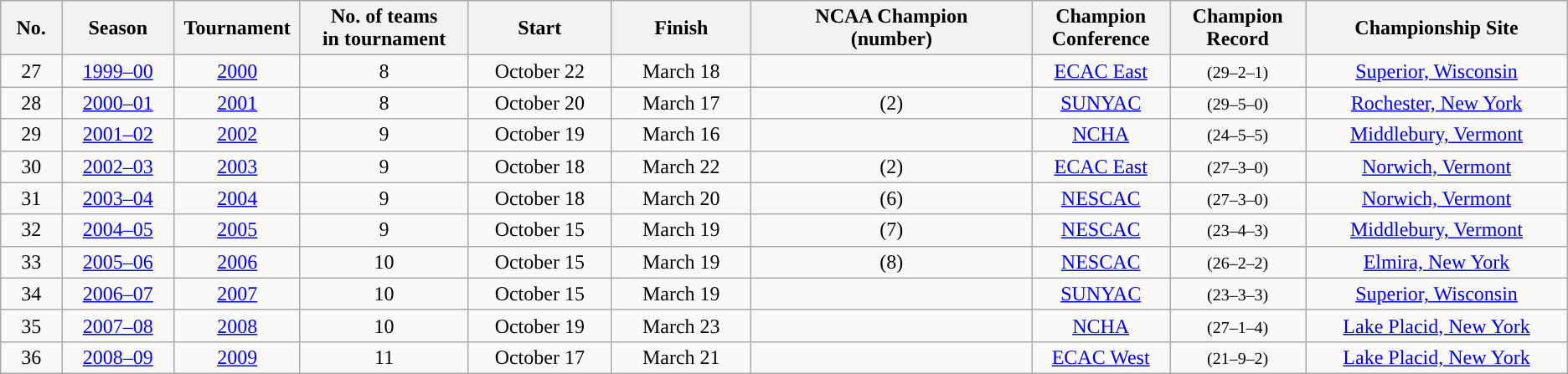<table class="wikitable">
<tr>
<th style="width:3em">No.</th>
<th style="width:6em">Season</th>
<th style="width:6em">Tournament</th>
<th style="width:9em">No. of teams<br>in tournament</th>
<th style="width:8em">Start</th>
<th style="width:8em">Finish</th>
<th style="width:17em">NCAA Champion<br>(number)</th>
<th style="width:7em">Champion<br>Conference</th>
<th style="width:7em">Champion<br>Record</th>
<th style="width:15em">Championship Site</th>
</tr>
<tr style="text-align:center;">
<td>27</td>
<td><a href='#'>1999–00</a></td>
<td><a href='#'>2000</a></td>
<td>8</td>
<td>October 22</td>
<td>March 18</td>
<td align=center><strong><a href='#'></a></strong></td>
<td><a href='#'>ECAC East</a></td>
<td><small>(29–2–1)</small></td>
<td><a href='#'>Superior, Wisconsin</a></td>
</tr>
<tr style="text-align:center;">
<td>28</td>
<td><a href='#'>2000–01</a></td>
<td><a href='#'>2001</a></td>
<td>8</td>
<td>October 20</td>
<td>March 17</td>
<td align=center><strong><a href='#'></a></strong> (2)</td>
<td><a href='#'>SUNYAC</a></td>
<td><small>(29–5–0)</small></td>
<td><a href='#'>Rochester, New York</a></td>
</tr>
<tr style="text-align:center;">
<td>29</td>
<td><a href='#'>2001–02</a></td>
<td><a href='#'>2002</a></td>
<td>9</td>
<td>October 19</td>
<td>March 16</td>
<td align=center><strong><a href='#'></a></strong></td>
<td><a href='#'>NCHA</a></td>
<td><small>(24–5–5)</small></td>
<td><a href='#'>Middlebury, Vermont</a></td>
</tr>
<tr style="text-align:center;">
<td>30</td>
<td><a href='#'>2002–03</a></td>
<td><a href='#'>2003</a></td>
<td>9</td>
<td>October 18</td>
<td>March 22</td>
<td align=center><strong><a href='#'></a></strong> (2)</td>
<td><a href='#'>ECAC East</a></td>
<td><small>(27–3–0)</small></td>
<td><a href='#'>Norwich, Vermont</a></td>
</tr>
<tr style="text-align:center;">
<td>31</td>
<td><a href='#'>2003–04</a></td>
<td><a href='#'>2004</a></td>
<td>9</td>
<td>October 18</td>
<td>March 20</td>
<td align=center><strong><a href='#'></a></strong> (6)</td>
<td><a href='#'>NESCAC</a></td>
<td><small>(27–3–0)</small></td>
<td><a href='#'>Norwich, Vermont</a></td>
</tr>
<tr style="text-align:center;">
<td>32</td>
<td><a href='#'>2004–05</a></td>
<td><a href='#'>2005</a></td>
<td>9</td>
<td>October 15</td>
<td>March 19</td>
<td align=center><strong><a href='#'></a></strong> (7)</td>
<td><a href='#'>NESCAC</a></td>
<td><small>(23–4–3)</small></td>
<td><a href='#'>Middlebury, Vermont</a></td>
</tr>
<tr style="text-align:center;">
<td>33</td>
<td><a href='#'>2005–06</a></td>
<td><a href='#'>2006</a></td>
<td>10</td>
<td>October 15</td>
<td>March 19</td>
<td align=center><strong><a href='#'></a></strong> (8)</td>
<td><a href='#'>NESCAC</a></td>
<td><small>(26–2–2)</small></td>
<td><a href='#'>Elmira, New York</a></td>
</tr>
<tr style="text-align:center;">
<td>34</td>
<td><a href='#'>2006–07</a></td>
<td><a href='#'>2007</a></td>
<td>10</td>
<td>October 15</td>
<td>March 19</td>
<td align=center><strong><a href='#'></a></strong></td>
<td><a href='#'>SUNYAC</a></td>
<td><small>(23–3–3)</small></td>
<td><a href='#'>Superior, Wisconsin</a></td>
</tr>
<tr style="text-align:center;">
<td>35</td>
<td><a href='#'>2007–08</a></td>
<td><a href='#'>2008</a></td>
<td>10</td>
<td>October 19</td>
<td>March 23</td>
<td align=center><strong><a href='#'></a></strong></td>
<td><a href='#'>NCHA</a></td>
<td><small>(27–1–4)</small></td>
<td><a href='#'>Lake Placid, New York</a></td>
</tr>
<tr style="text-align:center;">
<td>36</td>
<td><a href='#'>2008–09</a></td>
<td><a href='#'>2009</a></td>
<td>11</td>
<td>October 17</td>
<td>March 21</td>
<td align=center><strong><a href='#'></a></strong></td>
<td><a href='#'>ECAC West</a></td>
<td><small>(21–9–2)</small></td>
<td><a href='#'>Lake Placid, New York</a></td>
</tr>
</table>
